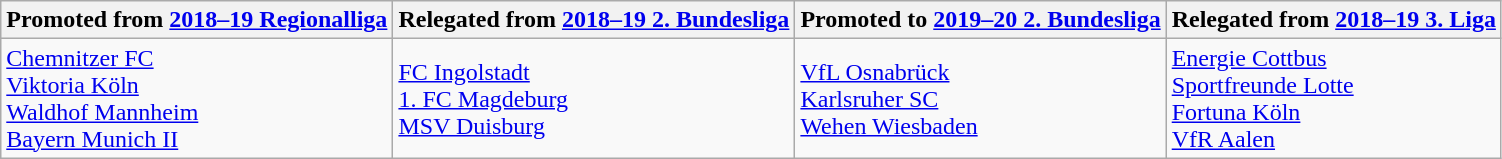<table class="wikitable">
<tr>
<th>Promoted from <a href='#'>2018–19 Regionalliga</a></th>
<th>Relegated from <a href='#'>2018–19 2. Bundesliga</a></th>
<th>Promoted to <a href='#'>2019–20 2. Bundesliga</a></th>
<th>Relegated from <a href='#'>2018–19 3. Liga</a></th>
</tr>
<tr>
<td><a href='#'>Chemnitzer FC</a><br><a href='#'>Viktoria Köln</a><br><a href='#'>Waldhof Mannheim</a><br><a href='#'>Bayern Munich II</a></td>
<td><a href='#'>FC Ingolstadt</a><br><a href='#'>1. FC Magdeburg</a><br><a href='#'>MSV Duisburg</a></td>
<td><a href='#'>VfL Osnabrück</a><br><a href='#'>Karlsruher SC</a><br><a href='#'>Wehen Wiesbaden</a></td>
<td><a href='#'>Energie Cottbus</a><br><a href='#'>Sportfreunde Lotte</a><br><a href='#'>Fortuna Köln</a><br><a href='#'>VfR Aalen</a></td>
</tr>
</table>
